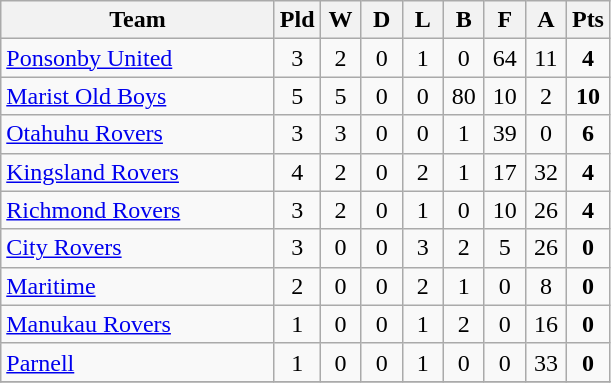<table class="wikitable" style="text-align:center;">
<tr>
<th width=175>Team</th>
<th width=20 abbr="Played">Pld</th>
<th width=20 abbr="Won">W</th>
<th width=20 abbr="Drawn">D</th>
<th width=20 abbr="Lost">L</th>
<th width=20 abbr="Bye">B</th>
<th width=20 abbr="For">F</th>
<th width=20 abbr="Against">A</th>
<th width=20 abbr="Points">Pts</th>
</tr>
<tr>
<td style="text-align:left;"><a href='#'>Ponsonby United</a></td>
<td>3</td>
<td>2</td>
<td>0</td>
<td>1</td>
<td>0</td>
<td>64</td>
<td>11</td>
<td><strong>4</strong></td>
</tr>
<tr>
<td style="text-align:left;"><a href='#'>Marist Old Boys</a></td>
<td>5</td>
<td>5</td>
<td>0</td>
<td>0</td>
<td>80</td>
<td>10</td>
<td>2</td>
<td><strong>10</strong></td>
</tr>
<tr>
<td style="text-align:left;"><a href='#'>Otahuhu Rovers</a></td>
<td>3</td>
<td>3</td>
<td>0</td>
<td>0</td>
<td>1</td>
<td>39</td>
<td>0</td>
<td><strong>6</strong></td>
</tr>
<tr>
<td style="text-align:left;"><a href='#'>Kingsland Rovers</a></td>
<td>4</td>
<td>2</td>
<td>0</td>
<td>2</td>
<td>1</td>
<td>17</td>
<td>32</td>
<td><strong>4</strong></td>
</tr>
<tr>
<td style="text-align:left;"><a href='#'>Richmond Rovers</a></td>
<td>3</td>
<td>2</td>
<td>0</td>
<td>1</td>
<td>0</td>
<td>10</td>
<td>26</td>
<td><strong>4</strong></td>
</tr>
<tr>
<td style="text-align:left;"><a href='#'>City Rovers</a></td>
<td>3</td>
<td>0</td>
<td>0</td>
<td>3</td>
<td>2</td>
<td>5</td>
<td>26</td>
<td><strong>0</strong></td>
</tr>
<tr>
<td style="text-align:left;"><a href='#'>Maritime</a></td>
<td>2</td>
<td>0</td>
<td>0</td>
<td>2</td>
<td>1</td>
<td>0</td>
<td>8</td>
<td><strong>0</strong></td>
</tr>
<tr>
<td style="text-align:left;"><a href='#'>Manukau Rovers</a></td>
<td>1</td>
<td>0</td>
<td>0</td>
<td>1</td>
<td>2</td>
<td>0</td>
<td>16</td>
<td><strong>0</strong></td>
</tr>
<tr>
<td style="text-align:left;"><a href='#'>Parnell</a></td>
<td>1</td>
<td>0</td>
<td>0</td>
<td>1</td>
<td>0</td>
<td>0</td>
<td>33</td>
<td><strong>0</strong></td>
</tr>
<tr>
</tr>
</table>
